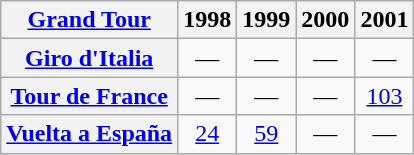<table class="wikitable plainrowheaders">
<tr>
<th scope="col"><a href='#'>Grand Tour</a></th>
<th scope="col">1998</th>
<th scope="col">1999</th>
<th scope="col">2000</th>
<th scope="col">2001</th>
</tr>
<tr style="text-align:center;">
<th scope="row"> <a href='#'>Giro d'Italia</a></th>
<td>—</td>
<td>—</td>
<td>—</td>
<td>—</td>
</tr>
<tr style="text-align:center;">
<th scope="row"> <a href='#'>Tour de France</a></th>
<td>—</td>
<td>—</td>
<td>—</td>
<td><a href='#'>103</a></td>
</tr>
<tr style="text-align:center;">
<th scope="row"> <a href='#'>Vuelta a España</a></th>
<td style="text-align:center;"><a href='#'>24</a></td>
<td style="text-align:center;"><a href='#'>59</a></td>
<td>—</td>
<td>—</td>
</tr>
</table>
